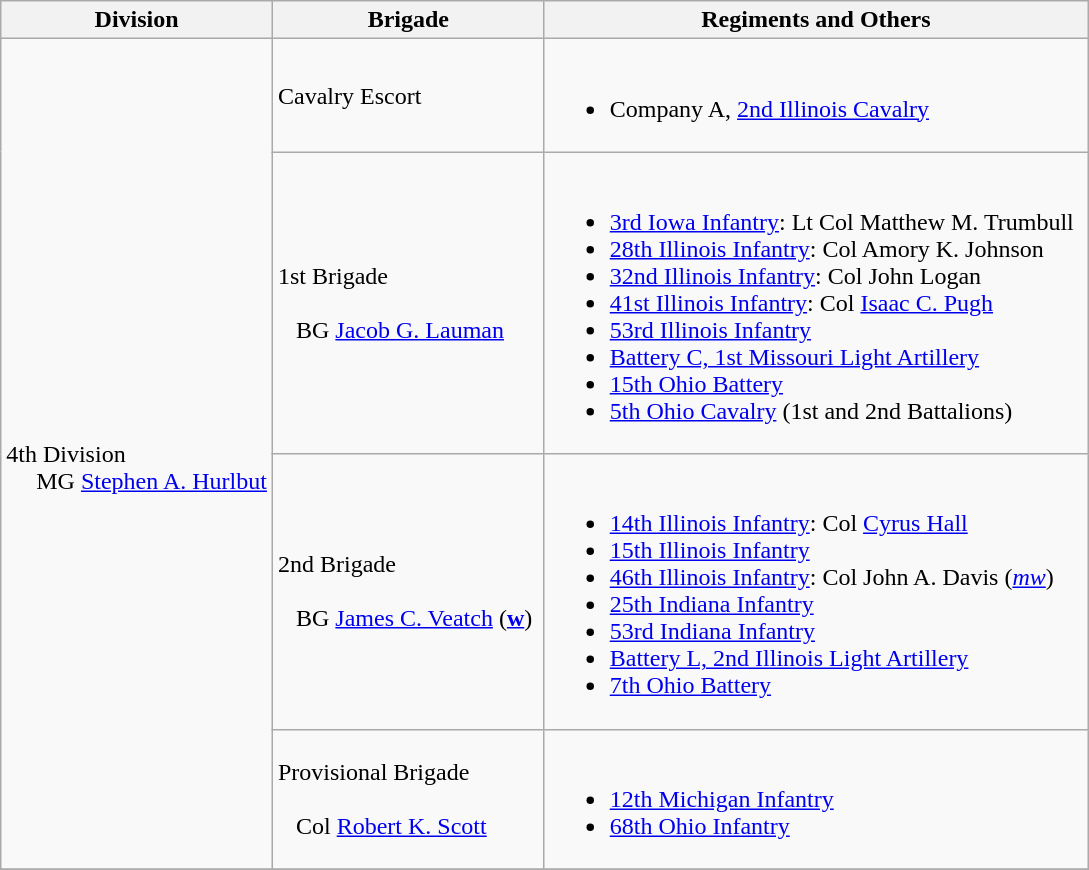<table class="wikitable">
<tr>
<th width=25%>Division</th>
<th width=25%>Brigade</th>
<th>Regiments and Others</th>
</tr>
<tr>
<td rowspan=4><br>4th Division
<br>    
MG <a href='#'>Stephen A. Hurlbut</a><br></td>
<td>Cavalry Escort</td>
<td><br><ul><li>Company A, <a href='#'>2nd Illinois Cavalry</a></li></ul></td>
</tr>
<tr>
<td>1st Brigade<br><br>  
BG <a href='#'>Jacob G. Lauman</a></td>
<td><br><ul><li><a href='#'>3rd Iowa Infantry</a>: Lt Col Matthew M. Trumbull</li><li><a href='#'>28th Illinois Infantry</a>: Col Amory K. Johnson</li><li><a href='#'>32nd Illinois Infantry</a>: Col John Logan</li><li><a href='#'>41st Illinois Infantry</a>: Col <a href='#'>Isaac C. Pugh</a></li><li><a href='#'>53rd Illinois Infantry</a></li><li><a href='#'>Battery C, 1st Missouri Light Artillery</a></li><li><a href='#'>15th Ohio Battery</a></li><li><a href='#'>5th Ohio Cavalry</a> (1st and 2nd Battalions)</li></ul></td>
</tr>
<tr>
<td>2nd Brigade<br><br>  
BG <a href='#'>James C. Veatch</a> (<strong><a href='#'>w</a></strong>)</td>
<td><br><ul><li><a href='#'>14th Illinois Infantry</a>: Col <a href='#'>Cyrus Hall</a></li><li><a href='#'>15th Illinois Infantry</a></li><li><a href='#'>46th Illinois Infantry</a>: Col John A. Davis (<em><a href='#'>mw</a></em>)</li><li><a href='#'>25th Indiana Infantry</a></li><li><a href='#'>53rd Indiana Infantry</a></li><li><a href='#'>Battery L, 2nd Illinois Light Artillery</a></li><li><a href='#'>7th Ohio Battery</a></li></ul></td>
</tr>
<tr>
<td>Provisional Brigade<br><br>  
Col <a href='#'>Robert K. Scott</a></td>
<td><br><ul><li><a href='#'>12th Michigan Infantry</a></li><li><a href='#'>68th Ohio Infantry</a></li></ul></td>
</tr>
<tr>
</tr>
</table>
